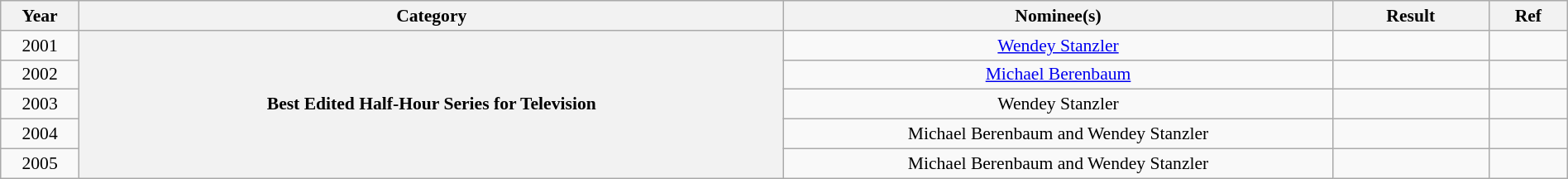<table class="wikitable plainrowheaders" style="font-size: 90%; text-align:center" width=100%>
<tr>
<th scope="col" width="5%">Year</th>
<th scope="col" width="45%">Category</th>
<th scope="col" width="35%">Nominee(s)</th>
<th scope="col" width="10%">Result</th>
<th scope="col" width="5%">Ref</th>
</tr>
<tr>
<td>2001</td>
<th scope="row" style="text-align:center" rowspan=5>Best Edited Half-Hour Series for Television</th>
<td><a href='#'>Wendey Stanzler</a><br></td>
<td></td>
<td></td>
</tr>
<tr>
<td>2002</td>
<td><a href='#'>Michael Berenbaum</a><br></td>
<td></td>
<td></td>
</tr>
<tr>
<td>2003</td>
<td>Wendey Stanzler<br></td>
<td></td>
<td></td>
</tr>
<tr>
<td>2004</td>
<td>Michael Berenbaum and Wendey Stanzler<br></td>
<td></td>
<td></td>
</tr>
<tr>
<td>2005</td>
<td>Michael Berenbaum and Wendey Stanzler<br></td>
<td></td>
<td></td>
</tr>
</table>
